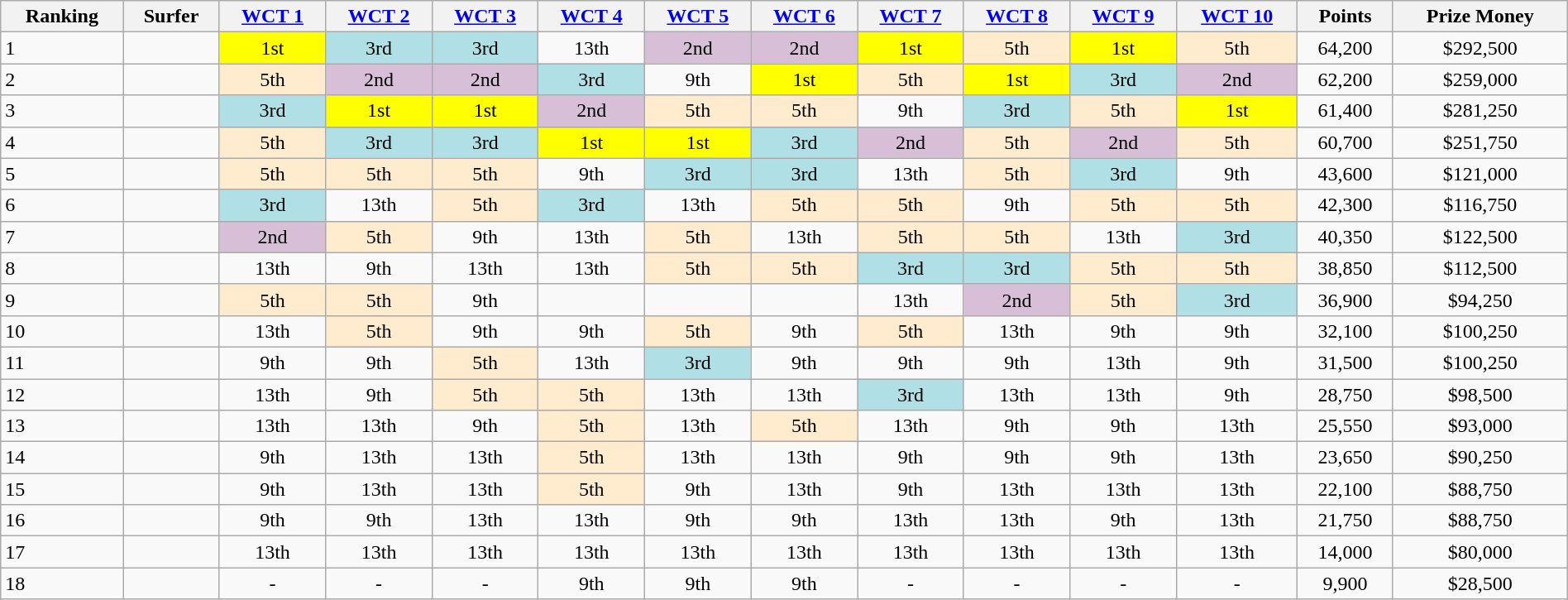<table class="wikitable" style="width:100%; text-align: center">
<tr>
<th>Ranking</th>
<th>Surfer</th>
<th><a href='#'>WCT 1</a></th>
<th><a href='#'>WCT 2</a></th>
<th><a href='#'>WCT 3</a></th>
<th><a href='#'>WCT 4</a></th>
<th><a href='#'>WCT 5</a></th>
<th><a href='#'>WCT 6</a></th>
<th><a href='#'>WCT 7</a></th>
<th><a href='#'>WCT 8</a></th>
<th><a href='#'>WCT 9</a></th>
<th><a href='#'>WCT 10</a></th>
<th>Points</th>
<th>Prize Money</th>
</tr>
<tr>
<td align=left>1</td>
<td align=left></td>
<td style="text-align:center" Bgcolor=Yellow>1st</td>
<td style="text-align:center;background:#B0E0E6">3rd</td>
<td style="text-align:center;background:#B0E0E6">3rd</td>
<td align=center>13th</td>
<td style="text-align:center" Bgcolor=thistle>2nd</td>
<td style="text-align:center" Bgcolor=thistle>2nd</td>
<td style="text-align:center" Bgcolor=Yellow>1st</td>
<td style="text-align:center;background:#ffebcd">5th</td>
<td style="text-align:center" Bgcolor=Yellow>1st</td>
<td style="text-align:center;background:#ffebcd">5th</td>
<td align=center>64,200</td>
<td align=center>$292,500</td>
</tr>
<tr>
<td align=left>2</td>
<td align=left></td>
<td style="text-align:center;background:#ffebcd">5th</td>
<td style="text-align:center" Bgcolor=thistle>2nd</td>
<td style="text-align:center" Bgcolor=thistle>2nd</td>
<td style="text-align:center;background:#B0E0E6">3rd</td>
<td align=center>9th</td>
<td style="text-align:center" Bgcolor=Yellow>1st</td>
<td style="text-align:center;background:#ffebcd">5th</td>
<td style="text-align:center" Bgcolor=Yellow>1st</td>
<td style="text-align:center;background:#B0E0E6">3rd</td>
<td style="text-align:center" Bgcolor=thistle>2nd</td>
<td align=center>62,200</td>
<td align=center>$259,000</td>
</tr>
<tr>
<td align=left>3</td>
<td align=left></td>
<td style="text-align:center;background:#B0E0E6">3rd</td>
<td style="text-align:center" Bgcolor=Yellow>1st</td>
<td style="text-align:center" Bgcolor=Yellow>1st</td>
<td style="text-align:center" Bgcolor=thistle>2nd</td>
<td style="text-align:center;background:#ffebcd">5th</td>
<td style="text-align:center;background:#ffebcd">5th</td>
<td align=center>9th</td>
<td style="text-align:center;background:#B0E0E6">3rd</td>
<td style="text-align:center;background:#ffebcd">5th</td>
<td style="text-align:center" Bgcolor=Yellow>1st</td>
<td align=center>61,400</td>
<td align=center>$281,250</td>
</tr>
<tr>
<td align=left>4</td>
<td align=left></td>
<td style="text-align:center;background:#ffebcd">5th</td>
<td style="text-align:center;background:#B0E0E6">3rd</td>
<td style="text-align:center;background:#B0E0E6">3rd</td>
<td style="text-align:center" Bgcolor=Yellow>1st</td>
<td style="text-align:center" Bgcolor=Yellow>1st</td>
<td style="text-align:center;background:#B0E0E6">3rd</td>
<td style="text-align:center" Bgcolor=thistle>2nd</td>
<td style="text-align:center;background:#ffebcd">5th</td>
<td style="text-align:center" Bgcolor=thistle>2nd</td>
<td style="text-align:center;background:#ffebcd">5th</td>
<td align=center>60,700</td>
<td align=center>$251,750</td>
</tr>
<tr>
<td align=left>5</td>
<td align=left></td>
<td style="text-align:center;background:#ffebcd">5th</td>
<td style="text-align:center;background:#ffebcd">5th</td>
<td style="text-align:center;background:#ffebcd">5th</td>
<td align=center>9th</td>
<td style="text-align:center;background:#B0E0E6">3rd</td>
<td style="text-align:center;background:#B0E0E6">3rd</td>
<td align=center>13th</td>
<td style="text-align:center;background:#ffebcd">5th</td>
<td style="text-align:center;background:#B0E0E6">3rd</td>
<td align=center>9th</td>
<td align=center>43,600</td>
<td align=center>$121,000</td>
</tr>
<tr>
<td align=left>6</td>
<td align=left></td>
<td style="text-align:center;background:#B0E0E6">3rd</td>
<td align=center>13th</td>
<td style="text-align:center;background:#ffebcd">5th</td>
<td style="text-align:center;background:#B0E0E6">3rd</td>
<td align=center>13th</td>
<td style="text-align:center;background:#ffebcd">5th</td>
<td style="text-align:center;background:#ffebcd">5th</td>
<td align=center>9th</td>
<td style="text-align:center;background:#ffebcd">5th</td>
<td style="text-align:center;background:#ffebcd">5th</td>
<td align=center>42,300</td>
<td align=center>$116,750</td>
</tr>
<tr>
<td align=left>7</td>
<td align=left></td>
<td style="text-align:center" Bgcolor=thistle>2nd</td>
<td style="text-align:center;background:#ffebcd">5th</td>
<td align=center>9th</td>
<td align=center>13th</td>
<td style="text-align:center;background:#ffebcd">5th</td>
<td align=center>13th</td>
<td style="text-align:center;background:#ffebcd">5th</td>
<td style="text-align:center;background:#ffebcd">5th</td>
<td align=center>13th</td>
<td style="text-align:center;background:#B0E0E6">3rd</td>
<td align=center>40,350</td>
<td align=center>$122,500</td>
</tr>
<tr>
<td align=left>8</td>
<td align=left></td>
<td align=center>13th</td>
<td align=center>9th</td>
<td align=center>13th</td>
<td align=center>13th</td>
<td style="text-align:center;background:#ffebcd">5th</td>
<td style="text-align:center;background:#ffebcd">5th</td>
<td style="text-align:center;background:#B0E0E6">3rd</td>
<td style="text-align:center;background:#B0E0E6">3rd</td>
<td style="text-align:center;background:#ffebcd">5th</td>
<td style="text-align:center;background:#ffebcd">5th</td>
<td align=center>38,850</td>
<td align=center>$112,500</td>
</tr>
<tr>
<td align=left>9</td>
<td align=left></td>
<td style="text-align:center;background:#ffebcd">5th</td>
<td style="text-align:center;background:#ffebcd">5th</td>
<td align=center>9th</td>
<td><strong></strong></td>
<td><strong></strong></td>
<td><strong></strong></td>
<td align=center>13th</td>
<td style="text-align:center" Bgcolor=thistle>2nd</td>
<td style="text-align:center;background:#ffebcd">5th</td>
<td style="text-align:center;background:#B0E0E6">3rd</td>
<td align=center>36,900</td>
<td align=center>$94,250</td>
</tr>
<tr>
<td align=left>10</td>
<td align=left></td>
<td align=center>13th</td>
<td style="text-align:center;background:#ffebcd">5th</td>
<td align=center>9th</td>
<td align=center>9th</td>
<td style="text-align:center;background:#ffebcd">5th</td>
<td align=center>9th</td>
<td style="text-align:center;background:#ffebcd">5th</td>
<td align=center>13th</td>
<td align=center>9th</td>
<td align=center>9th</td>
<td align=center>32,100</td>
<td align=center>$100,250</td>
</tr>
<tr>
<td align=left>11</td>
<td align=left></td>
<td align=center>9th</td>
<td align=center>9th</td>
<td style="text-align:center;background:#ffebcd">5th</td>
<td align=center>13th</td>
<td style="text-align:center;background:#B0E0E6">3rd</td>
<td align=center>9th</td>
<td align=center>9th</td>
<td align=center>9th</td>
<td align=center>13th</td>
<td align=center>9th</td>
<td align=center>31,500</td>
<td align=center>$100,250</td>
</tr>
<tr>
<td align=left>12</td>
<td align=left></td>
<td align=center>13th</td>
<td align=center>9th</td>
<td style="text-align:center;background:#ffebcd">5th</td>
<td style="text-align:center;background:#ffebcd">5th</td>
<td align=center>13th</td>
<td align=center>13th</td>
<td style="text-align:center;background:#B0E0E6">3rd</td>
<td align=center>13th</td>
<td align=center>13th</td>
<td align=center>9th</td>
<td align=center>28,750</td>
<td align=center>$98,500</td>
</tr>
<tr>
<td align=left>13</td>
<td align=left></td>
<td align=center>13th</td>
<td align=center>13th</td>
<td align=center>9th</td>
<td style="text-align:center;background:#ffebcd">5th</td>
<td align=center>13th</td>
<td style="text-align:center;background:#ffebcd">5th</td>
<td align=center>13th</td>
<td align=center>9th</td>
<td align=center>9th</td>
<td align=center>13th</td>
<td align=center>25,550</td>
<td align=center>$93,000</td>
</tr>
<tr>
<td align=left>14</td>
<td align=left></td>
<td align=center>9th</td>
<td align=center>13th</td>
<td align=center>13th</td>
<td style="text-align:center;background:#ffebcd">5th</td>
<td align=center>13th</td>
<td align=center>13th</td>
<td align=center>9th</td>
<td align=center>9th</td>
<td align=center>9th</td>
<td align=center>13th</td>
<td align=center>23,650</td>
<td align=center>$90,250</td>
</tr>
<tr>
<td align=left>15</td>
<td align=left></td>
<td align=center>9th</td>
<td align=center>13th</td>
<td align=center>13th</td>
<td style="text-align:center;background:#ffebcd">5th</td>
<td align=center>9th</td>
<td align=center>13th</td>
<td align=center>9th</td>
<td align=center>13th</td>
<td align=center>13th</td>
<td align=center>13th</td>
<td align=center>22,100</td>
<td align=center>$88,750</td>
</tr>
<tr>
<td align=left>16</td>
<td align=left></td>
<td align=center>9th</td>
<td align=center>9th</td>
<td align=center>13th</td>
<td align=center>13th</td>
<td align=center>9th</td>
<td align=center>9th</td>
<td align=center>13th</td>
<td align=center>13th</td>
<td align=center>9th</td>
<td align=center>13th</td>
<td align=center>21,750</td>
<td align=center>$88,750</td>
</tr>
<tr>
<td align=left>17</td>
<td align=left></td>
<td align=center>13th</td>
<td align=center>13th</td>
<td align=center>13th</td>
<td align=center>13th</td>
<td align=center>13th</td>
<td align=center>13th</td>
<td align=center>13th</td>
<td align=center>13th</td>
<td align=center>13th</td>
<td align=center>13th</td>
<td align=center>14,000</td>
<td align=center>$80,000</td>
</tr>
<tr>
<td align=left>18</td>
<td align=left></td>
<td align=center>-</td>
<td align=center>-</td>
<td align=center>-</td>
<td align=center>9th</td>
<td align=center>9th</td>
<td align=center>9th</td>
<td align=center>-</td>
<td align=center>-</td>
<td align=center>-</td>
<td align=center>-</td>
<td align=center>9,900</td>
<td align=center>$28,500</td>
</tr>
</table>
